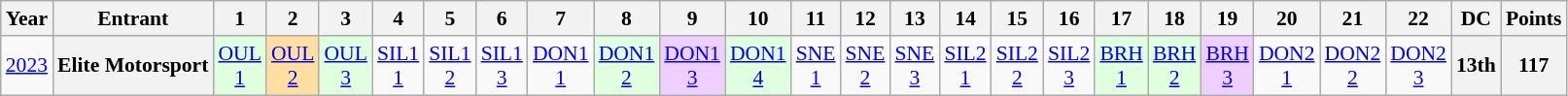<table class="wikitable" style="text-align:center; font-size:90%">
<tr>
<th>Year</th>
<th>Entrant</th>
<th>1</th>
<th>2</th>
<th>3</th>
<th>4</th>
<th>5</th>
<th>6</th>
<th>7</th>
<th>8</th>
<th>9</th>
<th>10</th>
<th>11</th>
<th>12</th>
<th>13</th>
<th>14</th>
<th>15</th>
<th>16</th>
<th>17</th>
<th>18</th>
<th>19</th>
<th>20</th>
<th>21</th>
<th>22</th>
<th>DC</th>
<th>Points</th>
</tr>
<tr>
<td><a href='#'>2023</a></td>
<th>Elite Motorsport</th>
<td style="background:#DFFFDF;"><a href='#'>OUL<br>1</a><br></td>
<td style="background:#FFDF9F;"><a href='#'>OUL<br>2</a><br></td>
<td style="background:#DFFFDF;"><a href='#'>OUL<br>3</a><br></td>
<td style="background:#;"><a href='#'>SIL1<br>1</a><br></td>
<td style="background:#;"><a href='#'>SIL1<br>2</a><br></td>
<td style="background:#;"><a href='#'>SIL1<br>3</a><br></td>
<td style="background:#;"><a href='#'>DON1<br>1</a><br></td>
<td style="background:#DFFFDF;"><a href='#'>DON1<br>2</a><br></td>
<td style="background:#EFCFFF;"><a href='#'>DON1<br>3</a><br></td>
<td style="background:#DFFFDF;"><a href='#'>DON1<br>4</a><br></td>
<td style="background:#;"><a href='#'>SNE<br>1</a><br></td>
<td style="background:#;"><a href='#'>SNE<br>2</a><br></td>
<td style="background:#;"><a href='#'>SNE<br>3</a><br></td>
<td style="background:#;"><a href='#'>SIL2<br>1</a><br></td>
<td style="background:#;"><a href='#'>SIL2<br>2</a><br></td>
<td style="background:#;"><a href='#'>SIL2<br>3</a><br></td>
<td style="background:#DFFFDF;"><a href='#'>BRH<br>1</a><br></td>
<td style="background:#DFFFDF;"><a href='#'>BRH<br>2</a><br></td>
<td style="background:#EFCFFF;"><a href='#'>BRH<br>3</a><br></td>
<td style="background:#;"><a href='#'>DON2<br>1</a><br></td>
<td style="background:#;"><a href='#'>DON2<br>2</a><br></td>
<td style="background:#;"><a href='#'>DON2<br>3</a><br></td>
<th>13th</th>
<th>117</th>
</tr>
</table>
